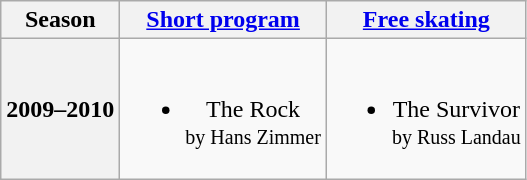<table class=wikitable style=text-align:center>
<tr>
<th>Season</th>
<th><a href='#'>Short program</a></th>
<th><a href='#'>Free skating</a></th>
</tr>
<tr>
<th>2009–2010 <br> </th>
<td><br><ul><li>The Rock <br><small> by Hans Zimmer </small></li></ul></td>
<td><br><ul><li>The Survivor <br><small> by Russ Landau </small></li></ul></td>
</tr>
</table>
